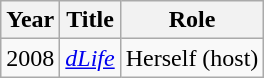<table class="wikitable">
<tr>
<th>Year</th>
<th>Title</th>
<th>Role</th>
</tr>
<tr>
<td>2008</td>
<td><em><a href='#'>dLife</a></em></td>
<td>Herself (host)</td>
</tr>
</table>
